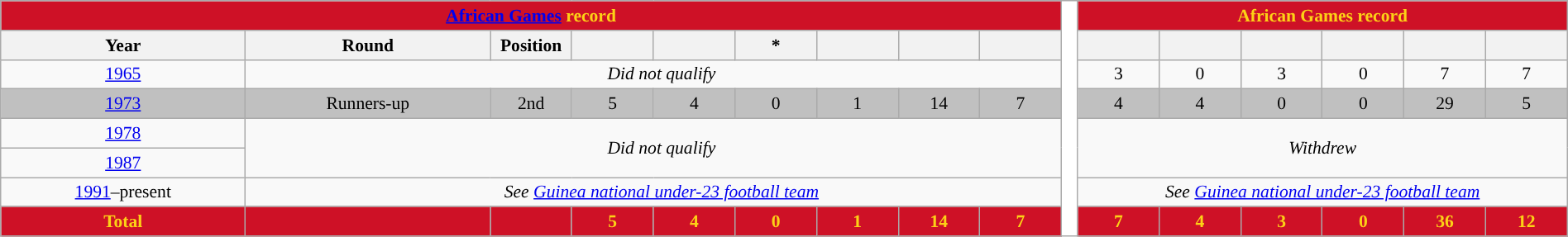<table class="wikitable" class="wikitable" style="font-size:90%; text-align:center; width:100%">
<tr>
<th colspan="9" style="background:#CE1126; color:#FCD116; "><a href='#'><span>African Games</span></a> record</th>
<th rowspan="10" style="width:1%;background:white"></th>
<th colspan="6" style="background:#CE1126; color:#FCD116; ">African Games record</th>
</tr>
<tr>
<th width="15%">Year</th>
<th width="15%">Round</th>
<th width="5%">Position</th>
<th width="5%"></th>
<th width="5%"></th>
<th width="5%">*</th>
<th width="5%"></th>
<th width="5%"></th>
<th width="5%"></th>
<th width="5%"></th>
<th width="5%"></th>
<th width="5%"></th>
<th width="5%"></th>
<th width="5%"></th>
<th width="5%"></th>
</tr>
<tr>
<td>  <a href='#'>1965</a></td>
<td colspan="9"><em>Did not qualify</em></td>
<td>3</td>
<td>0</td>
<td>3</td>
<td>0</td>
<td>7</td>
<td>7</td>
</tr>
<tr style="background:silver;">
<td> <a href='#'>1973</a></td>
<td>Runners-up</td>
<td>2nd</td>
<td>5</td>
<td>4</td>
<td>0</td>
<td>1</td>
<td>14</td>
<td>7</td>
<td>4</td>
<td>4</td>
<td>0</td>
<td>0</td>
<td>29</td>
<td>5</td>
</tr>
<tr>
<td>  <a href='#'>1978</a></td>
<td colspan="9" rowspan="2"><em>Did not qualify</em></td>
<td colspan="6" rowspan="2"><em>Withdrew</em></td>
</tr>
<tr>
<td>  <a href='#'>1987</a></td>
</tr>
<tr>
<td><a href='#'>1991</a>–present</td>
<td colspan="9"><em>See <a href='#'>Guinea national under-23 football team</a></em></td>
<td colspan="6"><em>See <a href='#'>Guinea national under-23 football team</a></em></td>
</tr>
<tr>
<th style="background:#CE1126; color:#FCD116; ">Total</th>
<th style="background:#CE1126; color:#FCD116; "></th>
<th style="background:#CE1126; color:#FCD116; "></th>
<th style="background:#CE1126; color:#FCD116; ">5</th>
<th style="background:#CE1126; color:#FCD116; ">4</th>
<th style="background:#CE1126; color:#FCD116; ">0</th>
<th style="background:#CE1126; color:#FCD116; ">1</th>
<th style="background:#CE1126; color:#FCD116; ">14</th>
<th style="background:#CE1126; color:#FCD116; ">7</th>
<th style="background:#CE1126; color:#FCD116; ">7</th>
<th style="background:#CE1126; color:#FCD116; ">4</th>
<th style="background:#CE1126; color:#FCD116; ">3</th>
<th style="background:#CE1126; color:#FCD116; ">0</th>
<th style="background:#CE1126; color:#FCD116; ">36</th>
<th style="background:#CE1126; color:#FCD116; ">12</th>
</tr>
</table>
